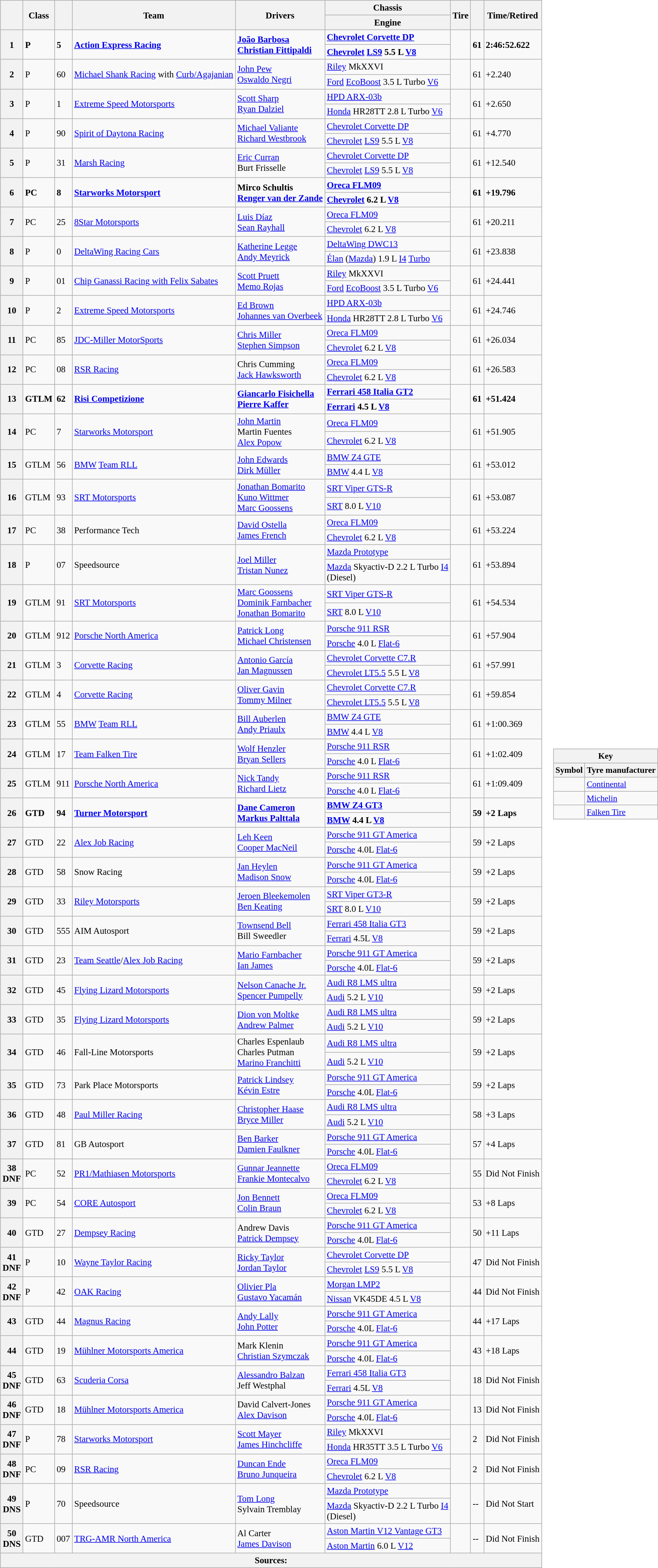<table>
<tr>
<td><br><table class="wikitable" style="font-size: 95%;">
<tr>
<th rowspan="2"></th>
<th rowspan="2">Class</th>
<th rowspan="2" class="unsortable"></th>
<th rowspan="2" class="unsortable">Team</th>
<th rowspan="2" class="unsortable">Drivers</th>
<th class="unsortable" scope="col">Chassis</th>
<th rowspan="2">Tire</th>
<th rowspan="2" class="unsortable"></th>
<th rowspan="2">Time/Retired</th>
</tr>
<tr>
<th>Engine</th>
</tr>
<tr style="font-weight:bold">
<th rowspan="2">1</th>
<td rowspan="2">P</td>
<td rowspan="2">5</td>
<td rowspan="2"> <a href='#'>Action Express Racing</a></td>
<td rowspan="2"> <a href='#'>João Barbosa</a><br> <a href='#'>Christian Fittipaldi</a></td>
<td><a href='#'>Chevrolet Corvette DP</a></td>
<td rowspan="2"></td>
<td rowspan="2">61</td>
<td rowspan="2">2:46:52.622</td>
</tr>
<tr style="font-weight:bold">
<td><a href='#'>Chevrolet</a> <a href='#'>LS9</a> 5.5 L <a href='#'>V8</a></td>
</tr>
<tr>
<th rowspan="2">2</th>
<td rowspan="2">P</td>
<td rowspan="2">60</td>
<td rowspan="2"> <a href='#'>Michael Shank Racing</a> with <a href='#'>Curb/Agajanian</a></td>
<td rowspan="2"> <a href='#'>John Pew</a><br> <a href='#'>Oswaldo Negri</a></td>
<td><a href='#'>Riley</a> MkXXVI</td>
<td rowspan="2"></td>
<td rowspan="2">61</td>
<td rowspan="2">+2.240</td>
</tr>
<tr>
<td><a href='#'>Ford</a> <a href='#'>EcoBoost</a> 3.5 L Turbo <a href='#'>V6</a></td>
</tr>
<tr>
<th rowspan="2">3</th>
<td rowspan="2">P</td>
<td rowspan="2">1</td>
<td rowspan="2"> <a href='#'>Extreme Speed Motorsports</a></td>
<td rowspan="2"> <a href='#'>Scott Sharp</a><br> <a href='#'>Ryan Dalziel</a></td>
<td><a href='#'>HPD ARX-03b</a></td>
<td rowspan="2"></td>
<td rowspan="2">61</td>
<td rowspan="2">+2.650</td>
</tr>
<tr>
<td><a href='#'>Honda</a> HR28TT 2.8 L Turbo <a href='#'>V6</a></td>
</tr>
<tr>
<th rowspan="2">4</th>
<td rowspan="2">P</td>
<td rowspan="2">90</td>
<td rowspan="2"> <a href='#'>Spirit of Daytona Racing</a></td>
<td rowspan="2"> <a href='#'>Michael Valiante</a><br> <a href='#'>Richard Westbrook</a></td>
<td><a href='#'>Chevrolet Corvette DP</a></td>
<td rowspan="2"></td>
<td rowspan="2">61</td>
<td rowspan="2">+4.770</td>
</tr>
<tr>
<td><a href='#'>Chevrolet</a> <a href='#'>LS9</a> 5.5 L <a href='#'>V8</a></td>
</tr>
<tr>
<th rowspan="2">5</th>
<td rowspan="2">P</td>
<td rowspan="2">31</td>
<td rowspan="2"> <a href='#'>Marsh Racing</a></td>
<td rowspan="2"> <a href='#'>Eric Curran</a><br> Burt Frisselle</td>
<td><a href='#'>Chevrolet Corvette DP</a></td>
<td rowspan="2"></td>
<td rowspan="2">61</td>
<td rowspan="2">+12.540</td>
</tr>
<tr>
<td><a href='#'>Chevrolet</a> <a href='#'>LS9</a> 5.5 L <a href='#'>V8</a></td>
</tr>
<tr style="font-weight:bold">
<th rowspan="2">6</th>
<td rowspan="2">PC</td>
<td rowspan="2">8</td>
<td rowspan="2"> <a href='#'>Starworks Motorsport</a></td>
<td rowspan="2"> Mirco Schultis<br> <a href='#'>Renger van der Zande</a></td>
<td><a href='#'>Oreca FLM09</a></td>
<td rowspan="2"></td>
<td rowspan="2">61</td>
<td rowspan="2">+19.796</td>
</tr>
<tr style="font-weight:bold">
<td><a href='#'>Chevrolet</a> 6.2 L <a href='#'>V8</a></td>
</tr>
<tr>
<th rowspan="2">7</th>
<td rowspan="2">PC</td>
<td rowspan="2">25</td>
<td rowspan="2"> <a href='#'>8Star Motorsports</a></td>
<td rowspan="2"> <a href='#'>Luis Díaz</a><br> <a href='#'>Sean Rayhall</a></td>
<td><a href='#'>Oreca FLM09</a></td>
<td rowspan="2"></td>
<td rowspan="2">61</td>
<td rowspan="2">+20.211</td>
</tr>
<tr>
<td><a href='#'>Chevrolet</a> 6.2 L <a href='#'>V8</a></td>
</tr>
<tr>
<th rowspan="2">8</th>
<td rowspan="2">P</td>
<td rowspan="2">0</td>
<td rowspan="2"> <a href='#'>DeltaWing Racing Cars</a></td>
<td rowspan="2"> <a href='#'>Katherine Legge</a><br> <a href='#'>Andy Meyrick</a></td>
<td><a href='#'>DeltaWing DWC13</a></td>
<td rowspan="2"></td>
<td rowspan="2">61</td>
<td rowspan="2">+23.838</td>
</tr>
<tr>
<td><a href='#'>Élan</a> (<a href='#'>Mazda</a>) 1.9 L <a href='#'>I4</a> <a href='#'>Turbo</a></td>
</tr>
<tr>
<th rowspan="2">9</th>
<td rowspan="2">P</td>
<td rowspan="2">01</td>
<td rowspan="2"> <a href='#'>Chip Ganassi Racing with Felix Sabates</a></td>
<td rowspan="2"> <a href='#'>Scott Pruett</a><br> <a href='#'>Memo Rojas</a></td>
<td><a href='#'>Riley</a> MkXXVI</td>
<td rowspan="2"></td>
<td rowspan="2">61</td>
<td rowspan="2">+24.441</td>
</tr>
<tr>
<td><a href='#'>Ford</a> <a href='#'>EcoBoost</a> 3.5 L Turbo <a href='#'>V6</a></td>
</tr>
<tr>
<th rowspan="2">10</th>
<td rowspan="2">P</td>
<td rowspan="2">2</td>
<td rowspan="2"> <a href='#'>Extreme Speed Motorsports</a></td>
<td rowspan="2"> <a href='#'>Ed Brown</a><br> <a href='#'>Johannes van Overbeek</a></td>
<td><a href='#'>HPD ARX-03b</a></td>
<td rowspan="2"></td>
<td rowspan="2">61</td>
<td rowspan="2">+24.746</td>
</tr>
<tr>
<td><a href='#'>Honda</a> HR28TT 2.8 L Turbo <a href='#'>V6</a></td>
</tr>
<tr>
<th rowspan="2">11</th>
<td rowspan="2">PC</td>
<td rowspan="2">85</td>
<td rowspan="2"> <a href='#'>JDC-Miller MotorSports</a></td>
<td rowspan="2"> <a href='#'>Chris Miller</a><br> <a href='#'>Stephen Simpson</a></td>
<td><a href='#'>Oreca FLM09</a></td>
<td rowspan="2"></td>
<td rowspan="2">61</td>
<td rowspan="2">+26.034</td>
</tr>
<tr>
<td><a href='#'>Chevrolet</a> 6.2 L <a href='#'>V8</a></td>
</tr>
<tr>
<th rowspan="2">12</th>
<td rowspan="2">PC</td>
<td rowspan="2">08</td>
<td rowspan="2"> <a href='#'>RSR Racing</a></td>
<td rowspan="2"> Chris Cumming<br> <a href='#'>Jack Hawksworth</a></td>
<td><a href='#'>Oreca FLM09</a></td>
<td rowspan="2"></td>
<td rowspan="2">61</td>
<td rowspan="2">+26.583</td>
</tr>
<tr>
<td><a href='#'>Chevrolet</a> 6.2 L <a href='#'>V8</a></td>
</tr>
<tr style="font-weight:bold">
<th rowspan="2">13</th>
<td rowspan="2">GTLM</td>
<td rowspan="2">62</td>
<td rowspan="2"> <a href='#'>Risi Competizione</a></td>
<td rowspan="2"> <a href='#'>Giancarlo Fisichella</a><br> <a href='#'>Pierre Kaffer</a></td>
<td><a href='#'>Ferrari 458 Italia GT2</a></td>
<td rowspan="2"></td>
<td rowspan="2">61</td>
<td rowspan="2">+51.424</td>
</tr>
<tr style="font-weight:bold">
<td><a href='#'>Ferrari</a> 4.5 L <a href='#'>V8</a></td>
</tr>
<tr>
<th rowspan="2">14</th>
<td rowspan="2">PC</td>
<td rowspan="2">7</td>
<td rowspan="2"> <a href='#'>Starworks Motorsport</a></td>
<td rowspan="2"> <a href='#'>John Martin</a><br> Martin Fuentes<br> <a href='#'>Alex Popow</a></td>
<td><a href='#'>Oreca FLM09</a></td>
<td rowspan="2"></td>
<td rowspan="2">61</td>
<td rowspan="2">+51.905</td>
</tr>
<tr>
<td><a href='#'>Chevrolet</a> 6.2 L <a href='#'>V8</a></td>
</tr>
<tr>
<th rowspan="2">15</th>
<td rowspan="2">GTLM</td>
<td rowspan="2">56</td>
<td rowspan="2"> <a href='#'>BMW</a> <a href='#'>Team RLL</a></td>
<td rowspan="2"> <a href='#'>John Edwards</a><br> <a href='#'>Dirk Müller</a></td>
<td><a href='#'>BMW Z4 GTE</a></td>
<td rowspan="2"></td>
<td rowspan="2">61</td>
<td rowspan="2">+53.012</td>
</tr>
<tr>
<td><a href='#'>BMW</a> 4.4 L <a href='#'>V8</a></td>
</tr>
<tr>
<th rowspan="2">16</th>
<td rowspan="2">GTLM</td>
<td rowspan="2">93</td>
<td rowspan="2"> <a href='#'>SRT Motorsports</a></td>
<td rowspan="2"> <a href='#'>Jonathan Bomarito</a><br> <a href='#'>Kuno Wittmer</a><br> <a href='#'>Marc Goossens</a></td>
<td><a href='#'>SRT Viper GTS-R</a></td>
<td rowspan="2"></td>
<td rowspan="2">61</td>
<td rowspan="2">+53.087</td>
</tr>
<tr>
<td><a href='#'>SRT</a> 8.0 L <a href='#'>V10</a></td>
</tr>
<tr>
<th rowspan="2">17</th>
<td rowspan="2">PC</td>
<td rowspan="2">38</td>
<td rowspan="2"> Performance Tech</td>
<td rowspan="2"> <a href='#'>David Ostella</a><br> <a href='#'>James French</a></td>
<td><a href='#'>Oreca FLM09</a></td>
<td rowspan="2"></td>
<td rowspan="2">61</td>
<td rowspan="2">+53.224</td>
</tr>
<tr>
<td><a href='#'>Chevrolet</a> 6.2 L <a href='#'>V8</a></td>
</tr>
<tr>
<th rowspan="2">18</th>
<td rowspan="2">P</td>
<td rowspan="2">07</td>
<td rowspan="2"> Speedsource</td>
<td rowspan="2"> <a href='#'>Joel Miller</a><br> <a href='#'>Tristan Nunez</a></td>
<td><a href='#'>Mazda Prototype</a></td>
<td rowspan="2"></td>
<td rowspan="2">61</td>
<td rowspan="2">+53.894</td>
</tr>
<tr>
<td><a href='#'>Mazda</a> Skyactiv-D 2.2 L Turbo <a href='#'>I4</a><br>(Diesel)</td>
</tr>
<tr>
<th rowspan="2">19</th>
<td rowspan="2">GTLM</td>
<td rowspan="2">91</td>
<td rowspan="2"> <a href='#'>SRT Motorsports</a></td>
<td rowspan="2"> <a href='#'>Marc Goossens</a><br> <a href='#'>Dominik Farnbacher</a><br> <a href='#'>Jonathan Bomarito</a></td>
<td><a href='#'>SRT Viper GTS-R</a></td>
<td rowspan="2"></td>
<td rowspan="2">61</td>
<td rowspan="2">+54.534</td>
</tr>
<tr>
<td><a href='#'>SRT</a> 8.0 L <a href='#'>V10</a></td>
</tr>
<tr>
<th rowspan="2">20</th>
<td rowspan="2">GTLM</td>
<td rowspan="2">912</td>
<td rowspan="2"> <a href='#'>Porsche North America</a></td>
<td rowspan="2"> <a href='#'>Patrick Long</a><br> <a href='#'>Michael Christensen</a></td>
<td><a href='#'>Porsche 911 RSR</a></td>
<td rowspan="2"></td>
<td rowspan="2">61</td>
<td rowspan="2">+57.904</td>
</tr>
<tr>
<td><a href='#'>Porsche</a> 4.0 L <a href='#'>Flat-6</a></td>
</tr>
<tr>
<th rowspan="2">21</th>
<td rowspan="2">GTLM</td>
<td rowspan="2">3</td>
<td rowspan="2"> <a href='#'>Corvette Racing</a></td>
<td rowspan="2"> <a href='#'>Antonio García</a><br> <a href='#'>Jan Magnussen</a></td>
<td><a href='#'>Chevrolet Corvette C7.R</a></td>
<td rowspan="2"></td>
<td rowspan="2">61</td>
<td rowspan="2">+57.991</td>
</tr>
<tr>
<td><a href='#'>Chevrolet LT5.5</a> 5.5 L <a href='#'>V8</a></td>
</tr>
<tr>
<th rowspan="2">22</th>
<td rowspan="2">GTLM</td>
<td rowspan="2">4</td>
<td rowspan="2"> <a href='#'>Corvette Racing</a></td>
<td rowspan="2"> <a href='#'>Oliver Gavin</a><br> <a href='#'>Tommy Milner</a></td>
<td><a href='#'>Chevrolet Corvette C7.R</a></td>
<td rowspan="2"></td>
<td rowspan="2">61</td>
<td rowspan="2">+59.854</td>
</tr>
<tr>
<td><a href='#'>Chevrolet LT5.5</a> 5.5 L <a href='#'>V8</a></td>
</tr>
<tr>
<th rowspan="2">23</th>
<td rowspan="2">GTLM</td>
<td rowspan="2">55</td>
<td rowspan="2"> <a href='#'>BMW</a> <a href='#'>Team RLL</a></td>
<td rowspan="2"> <a href='#'>Bill Auberlen</a><br> <a href='#'>Andy Priaulx</a></td>
<td><a href='#'>BMW Z4 GTE</a></td>
<td rowspan="2"></td>
<td rowspan="2">61</td>
<td rowspan="2">+1:00.369</td>
</tr>
<tr>
<td><a href='#'>BMW</a> 4.4 L <a href='#'>V8</a></td>
</tr>
<tr>
<th rowspan="2">24</th>
<td rowspan="2">GTLM</td>
<td rowspan="2">17</td>
<td rowspan="2"> <a href='#'>Team Falken Tire</a></td>
<td rowspan="2"> <a href='#'>Wolf Henzler</a><br> <a href='#'>Bryan Sellers</a></td>
<td><a href='#'>Porsche 911 RSR</a></td>
<td rowspan="2"></td>
<td rowspan="2">61</td>
<td rowspan="2">+1:02.409</td>
</tr>
<tr>
<td><a href='#'>Porsche</a> 4.0 L <a href='#'>Flat-6</a></td>
</tr>
<tr>
<th rowspan="2">25</th>
<td rowspan="2">GTLM</td>
<td rowspan="2">911</td>
<td rowspan="2"> <a href='#'>Porsche North America</a></td>
<td rowspan="2"> <a href='#'>Nick Tandy</a><br> <a href='#'>Richard Lietz</a></td>
<td><a href='#'>Porsche 911 RSR</a></td>
<td rowspan="2"></td>
<td rowspan="2">61</td>
<td rowspan="2">+1:09.409</td>
</tr>
<tr>
<td><a href='#'>Porsche</a> 4.0 L <a href='#'>Flat-6</a></td>
</tr>
<tr style="font-weight:bold">
<th rowspan="2">26</th>
<td rowspan="2">GTD</td>
<td rowspan="2">94</td>
<td rowspan="2"> <a href='#'>Turner Motorsport</a></td>
<td rowspan="2"> <a href='#'>Dane Cameron</a><br> <a href='#'>Markus Palttala</a></td>
<td><a href='#'>BMW Z4 GT3</a></td>
<td rowspan="2"></td>
<td rowspan="2">59</td>
<td rowspan="2">+2 Laps</td>
</tr>
<tr style="font-weight:bold">
<td><a href='#'>BMW</a> 4.4 L <a href='#'>V8</a></td>
</tr>
<tr>
<th rowspan="2">27</th>
<td rowspan="2">GTD</td>
<td rowspan="2">22</td>
<td rowspan="2"> <a href='#'>Alex Job Racing</a></td>
<td rowspan="2"> <a href='#'>Leh Keen</a><br> <a href='#'>Cooper MacNeil</a></td>
<td><a href='#'>Porsche 911 GT America</a></td>
<td rowspan="2"></td>
<td rowspan="2">59</td>
<td rowspan="2">+2 Laps</td>
</tr>
<tr>
<td><a href='#'>Porsche</a> 4.0L <a href='#'>Flat-6</a></td>
</tr>
<tr>
<th rowspan="2">28</th>
<td rowspan="2">GTD</td>
<td rowspan="2">58</td>
<td rowspan="2"> Snow Racing</td>
<td rowspan="2"> <a href='#'>Jan Heylen</a><br> <a href='#'>Madison Snow</a></td>
<td><a href='#'>Porsche 911 GT America</a></td>
<td rowspan="2"></td>
<td rowspan="2">59</td>
<td rowspan="2">+2 Laps</td>
</tr>
<tr>
<td><a href='#'>Porsche</a> 4.0L <a href='#'>Flat-6</a></td>
</tr>
<tr>
<th rowspan="2">29</th>
<td rowspan="2">GTD</td>
<td rowspan="2">33</td>
<td rowspan="2"> <a href='#'>Riley Motorsports</a></td>
<td rowspan="2"> <a href='#'>Jeroen Bleekemolen</a><br> <a href='#'>Ben Keating</a></td>
<td><a href='#'>SRT Viper GT3-R</a></td>
<td rowspan="2"></td>
<td rowspan="2">59</td>
<td rowspan="2">+2 Laps</td>
</tr>
<tr>
<td><a href='#'>SRT</a> 8.0 L <a href='#'>V10</a></td>
</tr>
<tr>
<th rowspan="2">30</th>
<td rowspan="2">GTD</td>
<td rowspan="2">555</td>
<td rowspan="2"> AIM Autosport</td>
<td rowspan="2"> <a href='#'>Townsend Bell</a><br> Bill Sweedler</td>
<td><a href='#'>Ferrari 458 Italia GT3</a></td>
<td rowspan="2"></td>
<td rowspan="2">59</td>
<td rowspan="2">+2 Laps</td>
</tr>
<tr>
<td><a href='#'>Ferrari</a> 4.5L <a href='#'>V8</a></td>
</tr>
<tr>
<th rowspan="2">31</th>
<td rowspan="2">GTD</td>
<td rowspan="2">23</td>
<td rowspan="2"> <a href='#'>Team Seattle</a>/<a href='#'>Alex Job Racing</a></td>
<td rowspan="2"> <a href='#'>Mario Farnbacher</a><br> <a href='#'>Ian James</a></td>
<td><a href='#'>Porsche 911 GT America</a></td>
<td rowspan="2"></td>
<td rowspan="2">59</td>
<td rowspan="2">+2 Laps</td>
</tr>
<tr>
<td><a href='#'>Porsche</a> 4.0L <a href='#'>Flat-6</a></td>
</tr>
<tr>
<th rowspan="2">32</th>
<td rowspan="2">GTD</td>
<td rowspan="2">45</td>
<td rowspan="2"> <a href='#'>Flying Lizard Motorsports</a></td>
<td rowspan="2"> <a href='#'>Nelson Canache Jr.</a><br> <a href='#'>Spencer Pumpelly</a></td>
<td><a href='#'>Audi R8 LMS ultra</a></td>
<td rowspan="2"></td>
<td rowspan="2">59</td>
<td rowspan="2">+2 Laps</td>
</tr>
<tr>
<td><a href='#'>Audi</a> 5.2 L <a href='#'>V10</a></td>
</tr>
<tr>
<th rowspan="2">33</th>
<td rowspan="2">GTD</td>
<td rowspan="2">35</td>
<td rowspan="2"> <a href='#'>Flying Lizard Motorsports</a></td>
<td rowspan="2"> <a href='#'>Dion von Moltke</a><br> <a href='#'>Andrew Palmer</a></td>
<td><a href='#'>Audi R8 LMS ultra</a></td>
<td rowspan="2"></td>
<td rowspan="2">59</td>
<td rowspan="2">+2 Laps</td>
</tr>
<tr>
<td><a href='#'>Audi</a> 5.2 L <a href='#'>V10</a></td>
</tr>
<tr>
<th rowspan="2">34</th>
<td rowspan="2">GTD</td>
<td rowspan="2">46</td>
<td rowspan="2"> Fall-Line Motorsports</td>
<td rowspan="2"> Charles Espenlaub<br> Charles Putman<br> <a href='#'>Marino Franchitti</a></td>
<td><a href='#'>Audi R8 LMS ultra</a></td>
<td rowspan="2"></td>
<td rowspan="2">59</td>
<td rowspan="2">+2 Laps</td>
</tr>
<tr>
<td><a href='#'>Audi</a> 5.2 L <a href='#'>V10</a></td>
</tr>
<tr>
<th rowspan="2">35</th>
<td rowspan="2">GTD</td>
<td rowspan="2">73</td>
<td rowspan="2"> Park Place Motorsports</td>
<td rowspan="2"> <a href='#'>Patrick Lindsey</a><br> <a href='#'>Kévin Estre</a></td>
<td><a href='#'>Porsche 911 GT America</a></td>
<td rowspan="2"></td>
<td rowspan="2">59</td>
<td rowspan="2">+2 Laps</td>
</tr>
<tr>
<td><a href='#'>Porsche</a> 4.0L <a href='#'>Flat-6</a></td>
</tr>
<tr>
<th rowspan="2">36</th>
<td rowspan="2">GTD</td>
<td rowspan="2">48</td>
<td rowspan="2"> <a href='#'>Paul Miller Racing</a></td>
<td rowspan="2"> <a href='#'>Christopher Haase</a><br> <a href='#'>Bryce Miller</a></td>
<td><a href='#'>Audi R8 LMS ultra</a></td>
<td rowspan="2"></td>
<td rowspan="2">58</td>
<td rowspan="2">+3 Laps</td>
</tr>
<tr>
<td><a href='#'>Audi</a> 5.2 L <a href='#'>V10</a></td>
</tr>
<tr>
<th rowspan="2">37</th>
<td rowspan="2">GTD</td>
<td rowspan="2">81</td>
<td rowspan="2"> GB Autosport</td>
<td rowspan="2"> <a href='#'>Ben Barker</a><br> <a href='#'>Damien Faulkner</a></td>
<td><a href='#'>Porsche 911 GT America</a></td>
<td rowspan="2"></td>
<td rowspan="2">57</td>
<td rowspan="2">+4 Laps</td>
</tr>
<tr>
<td><a href='#'>Porsche</a> 4.0L <a href='#'>Flat-6</a></td>
</tr>
<tr>
<th rowspan="2">38<br>DNF</th>
<td rowspan="2">PC</td>
<td rowspan="2">52</td>
<td rowspan="2"> <a href='#'>PR1/Mathiasen Motorsports</a></td>
<td rowspan="2"> <a href='#'>Gunnar Jeannette</a><br> <a href='#'>Frankie Montecalvo</a></td>
<td><a href='#'>Oreca FLM09</a></td>
<td rowspan="2"></td>
<td rowspan="2">55</td>
<td rowspan="2">Did Not Finish</td>
</tr>
<tr>
<td><a href='#'>Chevrolet</a> 6.2 L <a href='#'>V8</a></td>
</tr>
<tr>
<th rowspan="2">39</th>
<td rowspan="2">PC</td>
<td rowspan="2">54</td>
<td rowspan="2"> <a href='#'>CORE Autosport</a></td>
<td rowspan="2"> <a href='#'>Jon Bennett</a><br> <a href='#'>Colin Braun</a></td>
<td><a href='#'>Oreca FLM09</a></td>
<td rowspan="2"></td>
<td rowspan="2">53</td>
<td rowspan="2">+8 Laps</td>
</tr>
<tr>
<td><a href='#'>Chevrolet</a> 6.2 L <a href='#'>V8</a></td>
</tr>
<tr>
<th rowspan="2">40</th>
<td rowspan="2">GTD</td>
<td rowspan="2">27</td>
<td rowspan="2"> <a href='#'>Dempsey Racing</a></td>
<td rowspan="2"> Andrew Davis<br> <a href='#'>Patrick Dempsey</a></td>
<td><a href='#'>Porsche 911 GT America</a></td>
<td rowspan="2"></td>
<td rowspan="2">50</td>
<td rowspan="2">+11 Laps</td>
</tr>
<tr>
<td><a href='#'>Porsche</a> 4.0L <a href='#'>Flat-6</a></td>
</tr>
<tr>
<th rowspan="2">41<br>DNF</th>
<td rowspan="2">P</td>
<td rowspan="2">10</td>
<td rowspan="2"> <a href='#'>Wayne Taylor Racing</a></td>
<td rowspan="2"> <a href='#'>Ricky Taylor</a><br> <a href='#'>Jordan Taylor</a></td>
<td><a href='#'>Chevrolet Corvette DP</a></td>
<td rowspan="2"></td>
<td rowspan="2">47</td>
<td rowspan="2">Did Not Finish</td>
</tr>
<tr>
<td><a href='#'>Chevrolet</a> <a href='#'>LS9</a> 5.5 L <a href='#'>V8</a></td>
</tr>
<tr>
<th rowspan="2">42<br>DNF</th>
<td rowspan="2">P</td>
<td rowspan="2">42</td>
<td rowspan="2"> <a href='#'>OAK Racing</a></td>
<td rowspan="2"> <a href='#'>Olivier Pla</a><br> <a href='#'>Gustavo Yacamán</a></td>
<td><a href='#'>Morgan LMP2</a></td>
<td rowspan="2"></td>
<td rowspan="2">44</td>
<td rowspan="2">Did Not Finish</td>
</tr>
<tr>
<td><a href='#'>Nissan</a> VK45DE 4.5 L <a href='#'>V8</a></td>
</tr>
<tr>
<th rowspan="2">43</th>
<td rowspan="2">GTD</td>
<td rowspan="2">44</td>
<td rowspan="2"> <a href='#'>Magnus Racing</a></td>
<td rowspan="2"> <a href='#'>Andy Lally</a><br> <a href='#'>John Potter</a></td>
<td><a href='#'>Porsche 911 GT America</a></td>
<td rowspan="2"></td>
<td rowspan="2">44</td>
<td rowspan="2">+17 Laps</td>
</tr>
<tr>
<td><a href='#'>Porsche</a> 4.0L <a href='#'>Flat-6</a></td>
</tr>
<tr>
<th rowspan="2">44</th>
<td rowspan="2">GTD</td>
<td rowspan="2">19</td>
<td rowspan="2"> <a href='#'>Mühlner Motorsports America</a></td>
<td rowspan="2"> Mark Klenin<br> <a href='#'>Christian Szymczak</a></td>
<td><a href='#'>Porsche 911 GT America</a></td>
<td rowspan="2"></td>
<td rowspan="2">43</td>
<td rowspan="2">+18 Laps</td>
</tr>
<tr>
<td><a href='#'>Porsche</a> 4.0L <a href='#'>Flat-6</a></td>
</tr>
<tr>
<th rowspan="2">45<br>DNF</th>
<td rowspan="2">GTD</td>
<td rowspan="2">63</td>
<td rowspan="2"> <a href='#'>Scuderia Corsa</a></td>
<td rowspan="2"> <a href='#'>Alessandro Balzan</a><br> Jeff Westphal</td>
<td><a href='#'>Ferrari 458 Italia GT3</a></td>
<td rowspan="2"></td>
<td rowspan="2">18</td>
<td rowspan="2">Did Not Finish</td>
</tr>
<tr>
<td><a href='#'>Ferrari</a> 4.5L <a href='#'>V8</a></td>
</tr>
<tr>
<th rowspan="2">46<br>DNF</th>
<td rowspan="2">GTD</td>
<td rowspan="2">18</td>
<td rowspan="2"> <a href='#'>Mühlner Motorsports America</a></td>
<td rowspan="2"> David Calvert-Jones<br> <a href='#'>Alex Davison</a></td>
<td><a href='#'>Porsche 911 GT America</a></td>
<td rowspan="2"></td>
<td rowspan="2">13</td>
<td rowspan="2">Did Not Finish</td>
</tr>
<tr>
<td><a href='#'>Porsche</a> 4.0L <a href='#'>Flat-6</a></td>
</tr>
<tr>
<th rowspan="2">47<br>DNF</th>
<td rowspan="2">P</td>
<td rowspan="2">78</td>
<td rowspan="2"> <a href='#'>Starworks Motorsport</a></td>
<td rowspan="2"> <a href='#'>Scott Mayer</a><br> <a href='#'>James Hinchcliffe</a></td>
<td><a href='#'>Riley</a> MkXXVI</td>
<td rowspan="2"></td>
<td rowspan="2">2</td>
<td rowspan="2">Did Not Finish</td>
</tr>
<tr>
<td><a href='#'>Honda</a> HR35TT 3.5 L Turbo <a href='#'>V6</a></td>
</tr>
<tr>
<th rowspan="2">48<br>DNF</th>
<td rowspan="2">PC</td>
<td rowspan="2">09</td>
<td rowspan="2"> <a href='#'>RSR Racing</a></td>
<td rowspan="2"> <a href='#'>Duncan Ende</a><br> <a href='#'>Bruno Junqueira</a></td>
<td><a href='#'>Oreca FLM09</a></td>
<td rowspan="2"></td>
<td rowspan="2">2</td>
<td rowspan="2">Did Not Finish</td>
</tr>
<tr>
<td><a href='#'>Chevrolet</a> 6.2 L <a href='#'>V8</a></td>
</tr>
<tr>
<th rowspan="2">49<br>DNS</th>
<td rowspan="2">P</td>
<td rowspan="2">70</td>
<td rowspan="2"> Speedsource</td>
<td rowspan="2"> <a href='#'>Tom Long</a><br> Sylvain Tremblay</td>
<td><a href='#'>Mazda Prototype</a></td>
<td rowspan="2"></td>
<td rowspan="2">--</td>
<td rowspan="2">Did Not Start</td>
</tr>
<tr>
<td><a href='#'>Mazda</a> Skyactiv-D 2.2 L Turbo <a href='#'>I4</a><br>(Diesel)</td>
</tr>
<tr>
<th rowspan="2">50<br>DNS</th>
<td rowspan="2">GTD</td>
<td rowspan="2">007</td>
<td rowspan="2"> <a href='#'>TRG-AMR North America</a></td>
<td rowspan="2"> Al Carter<br> <a href='#'>James Davison</a></td>
<td><a href='#'>Aston Martin V12 Vantage GT3</a></td>
<td rowspan="2"></td>
<td rowspan="2">--</td>
<td rowspan="2">Did Not Finish</td>
</tr>
<tr>
<td><a href='#'>Aston Martin</a> 6.0 L <a href='#'>V12</a></td>
</tr>
<tr>
<th colspan="9">Sources:</th>
</tr>
</table>
</td>
<td><br><table class="wikitable" style="margin-right:0; font-size:90%">
<tr>
<th colspan="2" scope="col">Key</th>
</tr>
<tr>
<th scope="col">Symbol</th>
<th scope="col">Tyre manufacturer</th>
</tr>
<tr>
<td></td>
<td><a href='#'>Continental</a></td>
</tr>
<tr>
<td></td>
<td><a href='#'>Michelin</a></td>
</tr>
<tr>
<td></td>
<td><a href='#'>Falken Tire</a></td>
</tr>
</table>
</td>
</tr>
</table>
